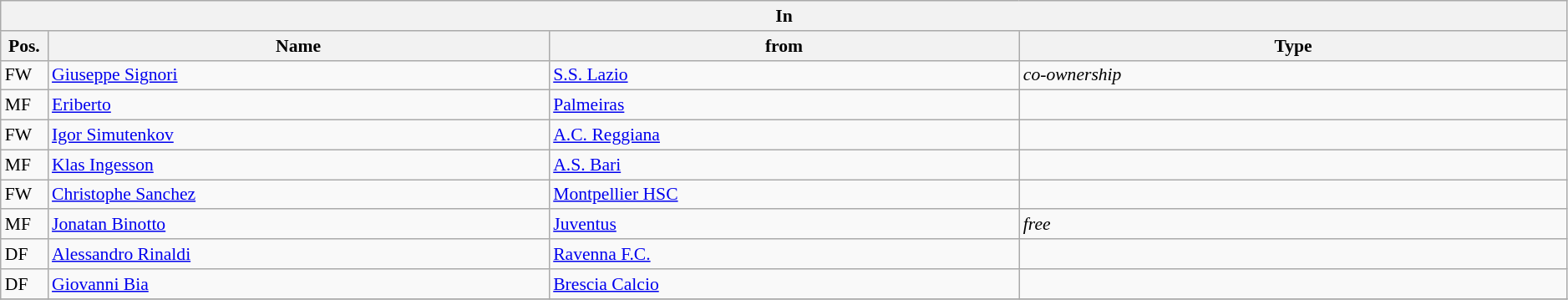<table class="wikitable" style="font-size:90%;width:99%;">
<tr>
<th colspan="4">In</th>
</tr>
<tr>
<th width=3%>Pos.</th>
<th width=32%>Name</th>
<th width=30%>from</th>
<th width=35%>Type</th>
</tr>
<tr>
<td>FW</td>
<td><a href='#'>Giuseppe Signori</a></td>
<td><a href='#'>S.S. Lazio</a></td>
<td><em>co-ownership</em></td>
</tr>
<tr>
<td>MF</td>
<td><a href='#'>Eriberto</a></td>
<td><a href='#'>Palmeiras</a></td>
<td></td>
</tr>
<tr>
<td>FW</td>
<td><a href='#'>Igor Simutenkov</a></td>
<td><a href='#'>A.C. Reggiana</a></td>
<td></td>
</tr>
<tr>
<td>MF</td>
<td><a href='#'>Klas Ingesson</a></td>
<td><a href='#'>A.S. Bari</a></td>
<td></td>
</tr>
<tr>
<td>FW</td>
<td><a href='#'>Christophe Sanchez</a></td>
<td><a href='#'>Montpellier HSC</a></td>
<td></td>
</tr>
<tr>
<td>MF</td>
<td><a href='#'>Jonatan Binotto</a></td>
<td><a href='#'>Juventus</a></td>
<td><em>free</em></td>
</tr>
<tr>
<td>DF</td>
<td><a href='#'>Alessandro Rinaldi</a></td>
<td><a href='#'>Ravenna F.C.</a></td>
<td></td>
</tr>
<tr>
<td>DF</td>
<td><a href='#'>Giovanni Bia</a></td>
<td><a href='#'>Brescia Calcio</a></td>
<td></td>
</tr>
<tr>
</tr>
</table>
